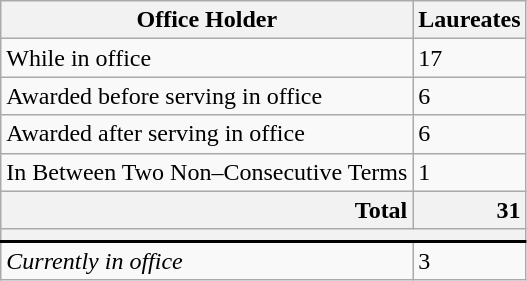<table class="wikitable sortable sticky-header col2right">
<tr>
<th>Office Holder</th>
<th>Laureates</th>
</tr>
<tr>
<td>While in office</td>
<td>17</td>
</tr>
<tr>
<td>Awarded before serving in office</td>
<td>6</td>
</tr>
<tr>
<td>Awarded after serving in office</td>
<td>6</td>
</tr>
<tr>
<td>In Between Two Non–Consecutive Terms</td>
<td>1</td>
</tr>
<tr class="sortbottom">
<th style="text-align:right;">Total</th>
<th style="text-align:right;">31</th>
</tr>
<tr>
<th colspan="2"></th>
</tr>
<tr class="sortbottom">
<td style="border-top: 2px solid black;"><em>Currently in office</em></td>
<td style="border-top: 2px solid black;">3</td>
</tr>
</table>
